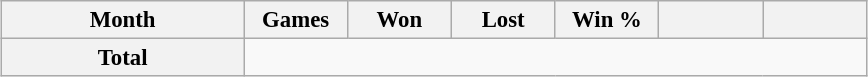<table class="wikitable" style="margin:1em auto; font-size:95%; text-align:center; width:38em;">
<tr>
<th width="28%">Month</th>
<th width="12%">Games</th>
<th width="12%">Won</th>
<th width="12%">Lost</th>
<th width="12%">Win %</th>
<th width="12%"></th>
<th width="12%"></th>
</tr>
<tr>
<th>Total</th>
</tr>
</table>
